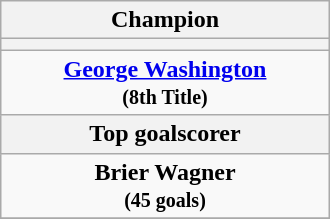<table class="wikitable" style="margin: 0 auto; width: 220px;">
<tr>
<th>Champion</th>
</tr>
<tr>
<th></th>
</tr>
<tr>
<td align="center"><strong><a href='#'>George Washington</a></strong><br><small><strong>(8th Title)</strong></small></td>
</tr>
<tr>
<th>Top goalscorer</th>
</tr>
<tr>
<td align="center"><strong>Brier Wagner</strong><br><small><strong>(45 goals)</strong></small></td>
</tr>
<tr>
</tr>
</table>
